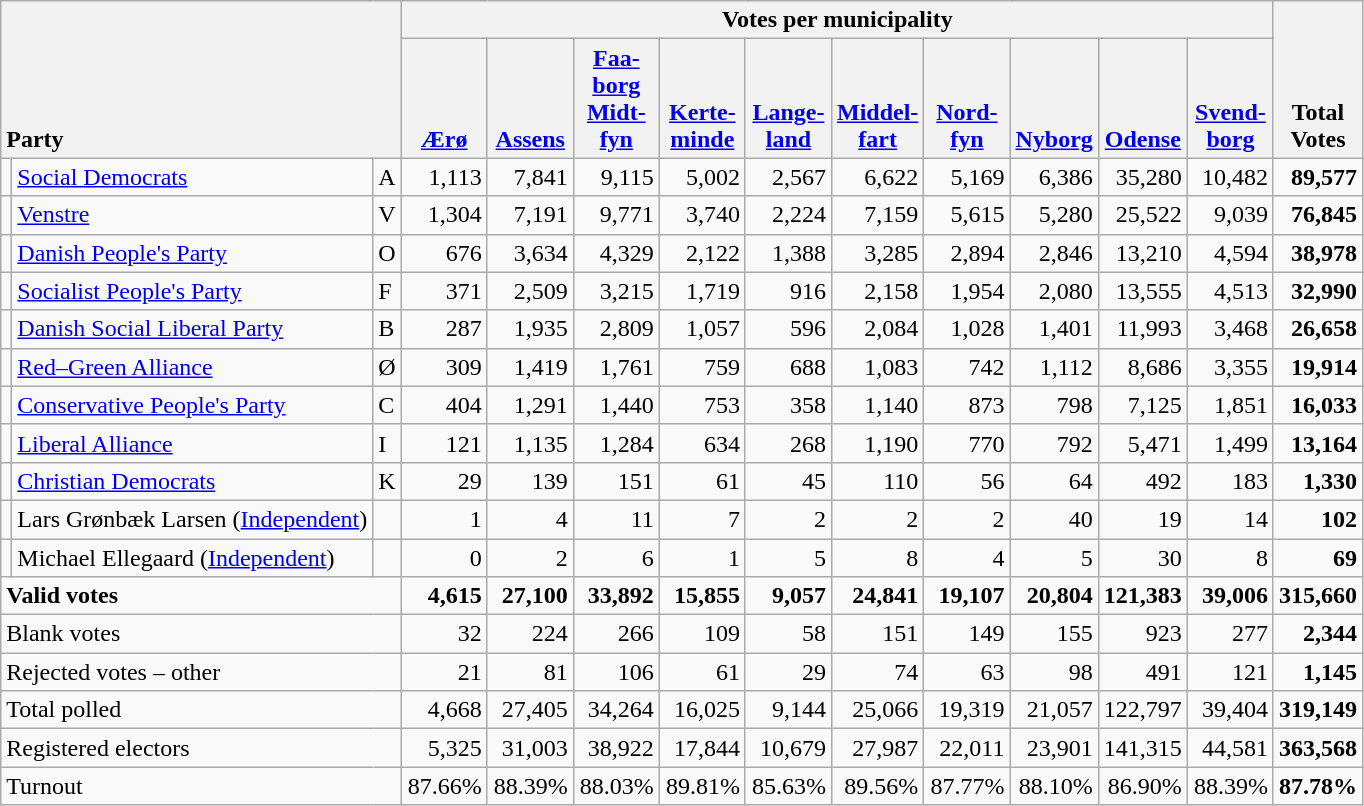<table class="wikitable" border="1" style="text-align:right;">
<tr>
<th style="text-align:left;" valign=bottom rowspan=2 colspan=3>Party</th>
<th colspan=10>Votes per municipality</th>
<th align=center valign=bottom rowspan=2 width="50">Total Votes</th>
</tr>
<tr>
<th align=center valign=bottom width="50"><a href='#'>Ærø</a></th>
<th align=center valign=bottom width="50"><a href='#'>Assens</a></th>
<th align=center valign=bottom width="50"><a href='#'>Faa- borg Midt- fyn</a></th>
<th align=center valign=bottom width="50"><a href='#'>Kerte- minde</a></th>
<th align=center valign=bottom width="50"><a href='#'>Lange- land</a></th>
<th align=center valign=bottom width="50"><a href='#'>Middel- fart</a></th>
<th align=center valign=bottom width="50"><a href='#'>Nord- fyn</a></th>
<th align=center valign=bottom width="50"><a href='#'>Nyborg</a></th>
<th align=center valign=bottom width="50"><a href='#'>Odense</a></th>
<th align=center valign=bottom width="50"><a href='#'>Svend- borg</a></th>
</tr>
<tr>
<td></td>
<td align=left><a href='#'>Social Democrats</a></td>
<td align=left>A</td>
<td>1,113</td>
<td>7,841</td>
<td>9,115</td>
<td>5,002</td>
<td>2,567</td>
<td>6,622</td>
<td>5,169</td>
<td>6,386</td>
<td>35,280</td>
<td>10,482</td>
<td><strong>89,577</strong></td>
</tr>
<tr>
<td></td>
<td align=left><a href='#'>Venstre</a></td>
<td align=left>V</td>
<td>1,304</td>
<td>7,191</td>
<td>9,771</td>
<td>3,740</td>
<td>2,224</td>
<td>7,159</td>
<td>5,615</td>
<td>5,280</td>
<td>25,522</td>
<td>9,039</td>
<td><strong>76,845</strong></td>
</tr>
<tr>
<td></td>
<td align=left><a href='#'>Danish People's Party</a></td>
<td align=left>O</td>
<td>676</td>
<td>3,634</td>
<td>4,329</td>
<td>2,122</td>
<td>1,388</td>
<td>3,285</td>
<td>2,894</td>
<td>2,846</td>
<td>13,210</td>
<td>4,594</td>
<td><strong>38,978</strong></td>
</tr>
<tr>
<td></td>
<td align=left><a href='#'>Socialist People's Party</a></td>
<td align=left>F</td>
<td>371</td>
<td>2,509</td>
<td>3,215</td>
<td>1,719</td>
<td>916</td>
<td>2,158</td>
<td>1,954</td>
<td>2,080</td>
<td>13,555</td>
<td>4,513</td>
<td><strong>32,990</strong></td>
</tr>
<tr>
<td></td>
<td align=left><a href='#'>Danish Social Liberal Party</a></td>
<td align=left>B</td>
<td>287</td>
<td>1,935</td>
<td>2,809</td>
<td>1,057</td>
<td>596</td>
<td>2,084</td>
<td>1,028</td>
<td>1,401</td>
<td>11,993</td>
<td>3,468</td>
<td><strong>26,658</strong></td>
</tr>
<tr>
<td></td>
<td align=left><a href='#'>Red–Green Alliance</a></td>
<td align=left>Ø</td>
<td>309</td>
<td>1,419</td>
<td>1,761</td>
<td>759</td>
<td>688</td>
<td>1,083</td>
<td>742</td>
<td>1,112</td>
<td>8,686</td>
<td>3,355</td>
<td><strong>19,914</strong></td>
</tr>
<tr>
<td></td>
<td align=left style="white-space: nowrap;"><a href='#'>Conservative People's Party</a></td>
<td align=left>C</td>
<td>404</td>
<td>1,291</td>
<td>1,440</td>
<td>753</td>
<td>358</td>
<td>1,140</td>
<td>873</td>
<td>798</td>
<td>7,125</td>
<td>1,851</td>
<td><strong>16,033</strong></td>
</tr>
<tr>
<td></td>
<td align=left><a href='#'>Liberal Alliance</a></td>
<td align=left>I</td>
<td>121</td>
<td>1,135</td>
<td>1,284</td>
<td>634</td>
<td>268</td>
<td>1,190</td>
<td>770</td>
<td>792</td>
<td>5,471</td>
<td>1,499</td>
<td><strong>13,164</strong></td>
</tr>
<tr>
<td></td>
<td align=left><a href='#'>Christian Democrats</a></td>
<td align=left>K</td>
<td>29</td>
<td>139</td>
<td>151</td>
<td>61</td>
<td>45</td>
<td>110</td>
<td>56</td>
<td>64</td>
<td>492</td>
<td>183</td>
<td><strong>1,330</strong></td>
</tr>
<tr>
<td></td>
<td align=left>Lars Grønbæk Larsen (<a href='#'>Independent</a>)</td>
<td></td>
<td>1</td>
<td>4</td>
<td>11</td>
<td>7</td>
<td>2</td>
<td>2</td>
<td>2</td>
<td>40</td>
<td>19</td>
<td>14</td>
<td><strong>102</strong></td>
</tr>
<tr>
<td></td>
<td align=left>Michael Ellegaard (<a href='#'>Independent</a>)</td>
<td></td>
<td>0</td>
<td>2</td>
<td>6</td>
<td>1</td>
<td>5</td>
<td>8</td>
<td>4</td>
<td>5</td>
<td>30</td>
<td>8</td>
<td><strong>69</strong></td>
</tr>
<tr style="font-weight:bold">
<td align=left colspan=3>Valid votes</td>
<td>4,615</td>
<td>27,100</td>
<td>33,892</td>
<td>15,855</td>
<td>9,057</td>
<td>24,841</td>
<td>19,107</td>
<td>20,804</td>
<td>121,383</td>
<td>39,006</td>
<td>315,660</td>
</tr>
<tr>
<td align=left colspan=3>Blank votes</td>
<td>32</td>
<td>224</td>
<td>266</td>
<td>109</td>
<td>58</td>
<td>151</td>
<td>149</td>
<td>155</td>
<td>923</td>
<td>277</td>
<td><strong>2,344</strong></td>
</tr>
<tr>
<td align=left colspan=3>Rejected votes – other</td>
<td>21</td>
<td>81</td>
<td>106</td>
<td>61</td>
<td>29</td>
<td>74</td>
<td>63</td>
<td>98</td>
<td>491</td>
<td>121</td>
<td><strong>1,145</strong></td>
</tr>
<tr>
<td align=left colspan=3>Total polled</td>
<td>4,668</td>
<td>27,405</td>
<td>34,264</td>
<td>16,025</td>
<td>9,144</td>
<td>25,066</td>
<td>19,319</td>
<td>21,057</td>
<td>122,797</td>
<td>39,404</td>
<td><strong>319,149</strong></td>
</tr>
<tr>
<td align=left colspan=3>Registered electors</td>
<td>5,325</td>
<td>31,003</td>
<td>38,922</td>
<td>17,844</td>
<td>10,679</td>
<td>27,987</td>
<td>22,011</td>
<td>23,901</td>
<td>141,315</td>
<td>44,581</td>
<td><strong>363,568</strong></td>
</tr>
<tr>
<td align=left colspan=3>Turnout</td>
<td>87.66%</td>
<td>88.39%</td>
<td>88.03%</td>
<td>89.81%</td>
<td>85.63%</td>
<td>89.56%</td>
<td>87.77%</td>
<td>88.10%</td>
<td>86.90%</td>
<td>88.39%</td>
<td><strong>87.78%</strong></td>
</tr>
</table>
